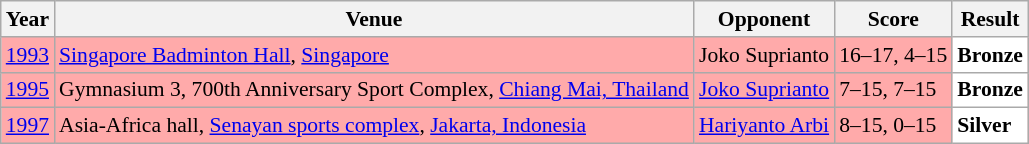<table class="sortable wikitable" style="font-size: 90%;">
<tr>
<th>Year</th>
<th>Venue</th>
<th>Opponent</th>
<th>Score</th>
<th>Result</th>
</tr>
<tr style="background:#FFAAAA">
<td align="center"><a href='#'>1993</a></td>
<td align="left"><a href='#'>Singapore Badminton Hall</a>, <a href='#'>Singapore</a></td>
<td align="left"> Joko Suprianto</td>
<td align="left">16–17, 4–15</td>
<td style="text-align:left; background:white"> <strong>Bronze</strong></td>
</tr>
<tr style="background:#FFAAAA">
<td align="center"><a href='#'>1995</a></td>
<td align="left">Gymnasium 3, 700th Anniversary Sport Complex, <a href='#'>Chiang Mai, Thailand</a></td>
<td align="left"> <a href='#'>Joko Suprianto</a></td>
<td align="left">7–15, 7–15</td>
<td style="text-align:left; background:white"> <strong>Bronze</strong></td>
</tr>
<tr style="background:#FFAAAA">
<td align="center"><a href='#'>1997</a></td>
<td align="left">Asia-Africa hall, <a href='#'>Senayan sports complex</a>, <a href='#'>Jakarta, Indonesia</a></td>
<td align="left"> <a href='#'>Hariyanto Arbi</a></td>
<td align="left">8–15, 0–15</td>
<td style="text-align:left; background:white"> <strong>Silver</strong></td>
</tr>
</table>
